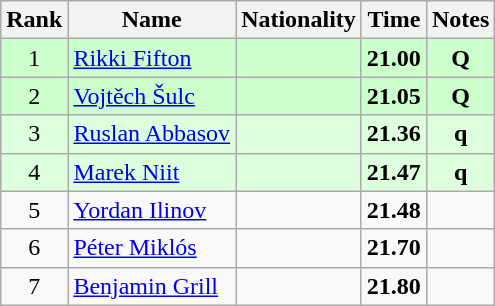<table class="wikitable sortable" style="text-align:center">
<tr>
<th>Rank</th>
<th>Name</th>
<th>Nationality</th>
<th>Time</th>
<th>Notes</th>
</tr>
<tr bgcolor=ccffcc>
<td>1</td>
<td align=left><a href='#'>Rikki Fifton</a></td>
<td align=left></td>
<td><strong>21.00</strong></td>
<td><strong>Q</strong></td>
</tr>
<tr bgcolor=ccffcc>
<td>2</td>
<td align=left><a href='#'>Vojtěch Šulc</a></td>
<td align=left></td>
<td><strong>21.05</strong></td>
<td><strong>Q</strong></td>
</tr>
<tr bgcolor=ddffdd>
<td>3</td>
<td align=left><a href='#'>Ruslan Abbasov</a></td>
<td align=left></td>
<td><strong>21.36</strong></td>
<td><strong>q</strong></td>
</tr>
<tr bgcolor=ddffdd>
<td>4</td>
<td align=left><a href='#'>Marek Niit</a></td>
<td align=left></td>
<td><strong>21.47</strong></td>
<td><strong>q</strong></td>
</tr>
<tr>
<td>5</td>
<td align=left><a href='#'>Yordan Ilinov</a></td>
<td align=left></td>
<td><strong>21.48</strong></td>
<td></td>
</tr>
<tr>
<td>6</td>
<td align=left><a href='#'>Péter Miklós</a></td>
<td align=left></td>
<td><strong>21.70</strong></td>
<td></td>
</tr>
<tr>
<td>7</td>
<td align=left><a href='#'>Benjamin Grill</a></td>
<td align=left></td>
<td><strong>21.80</strong></td>
<td></td>
</tr>
</table>
